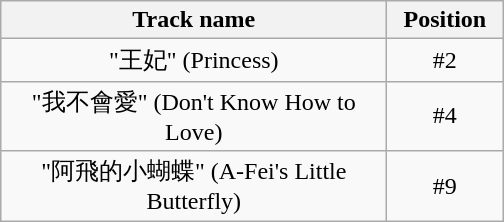<table class="wikitable" style="text-align:center">
<tr>
<th width="250px">Track name</th>
<th width="70px">Position</th>
</tr>
<tr>
<td>"王妃" (Princess)</td>
<td>#2</td>
</tr>
<tr>
<td>"我不會愛" (Don't Know How to Love)</td>
<td>#4</td>
</tr>
<tr>
<td>"阿飛的小蝴蝶" (A-Fei's Little Butterfly)</td>
<td>#9</td>
</tr>
</table>
